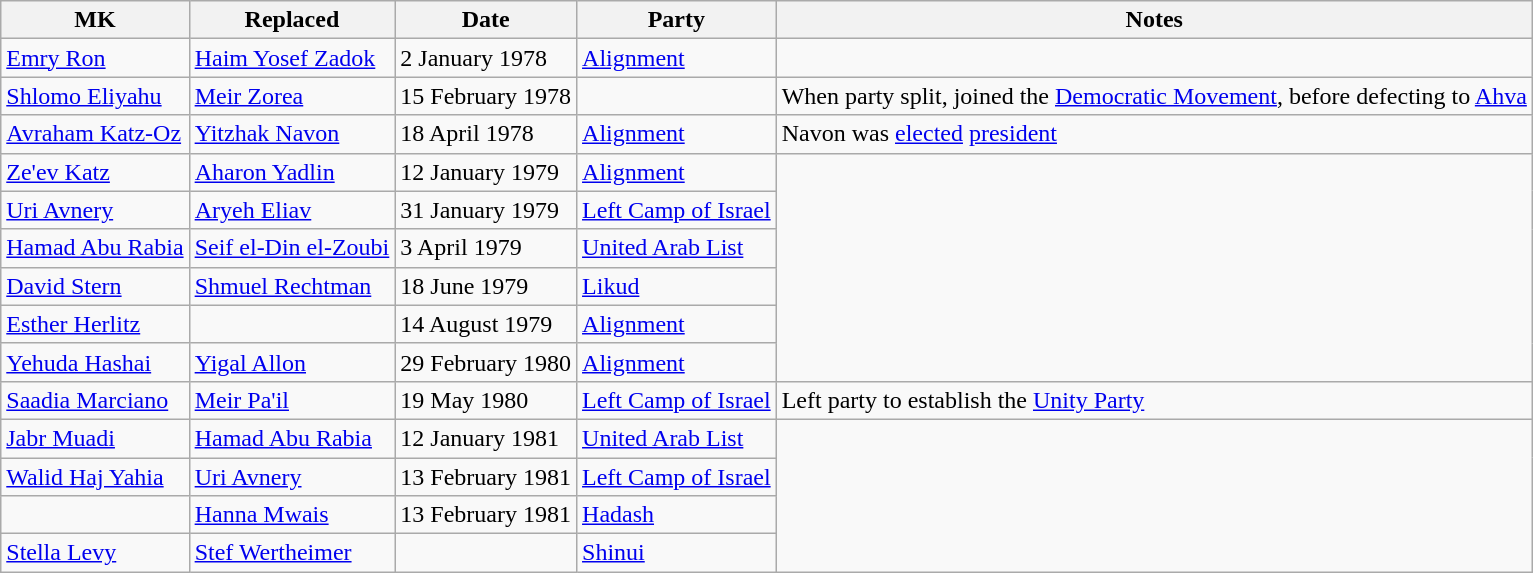<table class="sort wikitable sortable" style="text-align:left">
<tr>
<th>MK</th>
<th>Replaced</th>
<th>Date</th>
<th>Party</th>
<th>Notes</th>
</tr>
<tr>
<td><a href='#'>Emry Ron</a></td>
<td><a href='#'>Haim Yosef Zadok</a></td>
<td>2 January 1978</td>
<td><a href='#'>Alignment</a></td>
</tr>
<tr>
<td><a href='#'>Shlomo Eliyahu</a></td>
<td><a href='#'>Meir Zorea</a></td>
<td>15 February 1978</td>
<td></td>
<td>When party split, joined the <a href='#'>Democratic Movement</a>, before defecting to <a href='#'>Ahva</a></td>
</tr>
<tr>
<td><a href='#'>Avraham Katz-Oz</a></td>
<td><a href='#'>Yitzhak Navon</a></td>
<td>18 April 1978</td>
<td><a href='#'>Alignment</a></td>
<td>Navon was <a href='#'>elected</a> <a href='#'>president</a></td>
</tr>
<tr>
<td><a href='#'>Ze'ev Katz</a></td>
<td><a href='#'>Aharon Yadlin</a></td>
<td>12 January 1979</td>
<td><a href='#'>Alignment</a></td>
</tr>
<tr>
<td><a href='#'>Uri Avnery</a></td>
<td><a href='#'>Aryeh Eliav</a></td>
<td>31 January 1979</td>
<td><a href='#'>Left Camp of Israel</a></td>
</tr>
<tr>
<td><a href='#'>Hamad Abu Rabia</a></td>
<td><a href='#'>Seif el-Din el-Zoubi</a></td>
<td>3 April 1979</td>
<td><a href='#'>United Arab List</a></td>
</tr>
<tr>
<td><a href='#'>David Stern</a></td>
<td><a href='#'>Shmuel Rechtman</a></td>
<td>18 June 1979</td>
<td><a href='#'>Likud</a></td>
</tr>
<tr>
<td><a href='#'>Esther Herlitz</a></td>
<td></td>
<td>14 August 1979</td>
<td><a href='#'>Alignment</a></td>
</tr>
<tr>
<td><a href='#'>Yehuda Hashai</a></td>
<td><a href='#'>Yigal Allon</a></td>
<td>29 February 1980</td>
<td><a href='#'>Alignment</a></td>
</tr>
<tr>
<td><a href='#'>Saadia Marciano</a></td>
<td><a href='#'>Meir Pa'il</a></td>
<td>19 May 1980</td>
<td><a href='#'>Left Camp of Israel</a></td>
<td>Left party to establish the <a href='#'>Unity Party</a></td>
</tr>
<tr>
<td><a href='#'>Jabr Muadi</a></td>
<td><a href='#'>Hamad Abu Rabia</a></td>
<td>12 January 1981</td>
<td><a href='#'>United Arab List</a></td>
</tr>
<tr>
<td><a href='#'>Walid Haj Yahia</a></td>
<td><a href='#'>Uri Avnery</a></td>
<td>13 February 1981</td>
<td><a href='#'>Left Camp of Israel</a></td>
</tr>
<tr>
<td></td>
<td><a href='#'>Hanna Mwais</a></td>
<td>13 February 1981</td>
<td><a href='#'>Hadash</a></td>
</tr>
<tr>
<td><a href='#'>Stella Levy</a></td>
<td><a href='#'>Stef Wertheimer</a></td>
<td></td>
<td><a href='#'>Shinui</a></td>
</tr>
</table>
